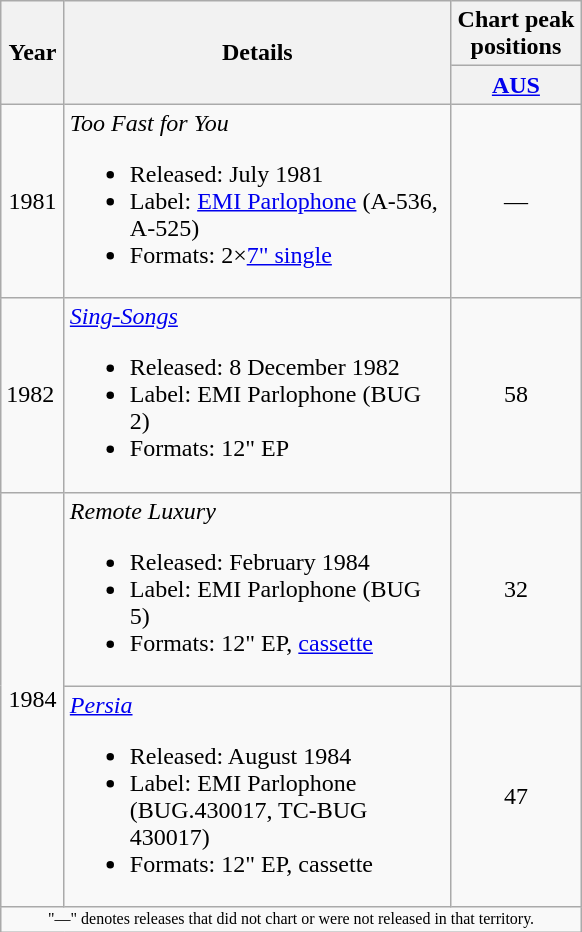<table class="wikitable">
<tr>
<th rowspan="2" style="width:35px;">Year</th>
<th style="width:250px;" rowspan="2">Details</th>
<th style="width:80px;">Chart peak positions</th>
</tr>
<tr>
<th style="width:30px;"><a href='#'>AUS</a><br></th>
</tr>
<tr>
<td style="text-align:center;">1981</td>
<td><em>Too Fast for You</em><br><ul><li>Released: July 1981</li><li>Label: <a href='#'>EMI Parlophone</a> (A-536, A-525)</li><li>Formats: 2×<a href='#'>7" single</a></li></ul></td>
<td style="text-align:center;">—</td>
</tr>
<tr>
<td>1982</td>
<td><em><a href='#'>Sing-Songs</a></em><br><ul><li>Released: 8 December 1982</li><li>Label: EMI Parlophone (BUG 2)</li><li>Formats: 12" EP</li></ul></td>
<td style="text-align:center;">58</td>
</tr>
<tr>
<td style="text-align:center;" rowspan="2">1984</td>
<td><em>Remote Luxury</em><br><ul><li>Released: February 1984</li><li>Label: EMI Parlophone (BUG 5)</li><li>Formats: 12" EP, <a href='#'>cassette</a></li></ul></td>
<td style="text-align:center;">32</td>
</tr>
<tr>
<td><em><a href='#'>Persia</a></em><br><ul><li>Released: August 1984</li><li>Label: EMI Parlophone (BUG.430017, TC-BUG 430017)</li><li>Formats: 12" EP, cassette</li></ul></td>
<td style="text-align:center;">47</td>
</tr>
<tr>
<td colspan="4" style="text-align:center; font-size:8pt;">"—" denotes releases that did not chart or were not released in that territory.</td>
</tr>
</table>
